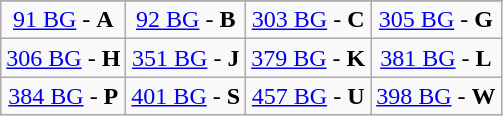<table class="wikitable">
<tr>
</tr>
<tr>
<td align=center><a href='#'>91 BG</a> - <strong>A</strong></td>
<td align=center><a href='#'>92 BG</a> - <strong>B</strong></td>
<td align=center><a href='#'>303 BG</a> - <strong>C</strong></td>
<td align=center><a href='#'>305 BG</a> - <strong>G</strong></td>
</tr>
<tr>
<td align=center><a href='#'>306 BG</a> - <strong>H</strong></td>
<td align=center><a href='#'>351 BG</a> - <strong>J</strong></td>
<td align=center><a href='#'>379 BG</a> - <strong>K</strong></td>
<td align=center><a href='#'>381 BG</a> - <strong>L</strong></td>
</tr>
<tr>
<td align=center><a href='#'>384 BG</a> - <strong>P</strong></td>
<td align=center><a href='#'>401 BG</a> - <strong>S</strong></td>
<td align=center><a href='#'>457 BG</a> - <strong>U</strong></td>
<td align=center><a href='#'>398 BG</a> - <strong>W</strong></td>
</tr>
</table>
